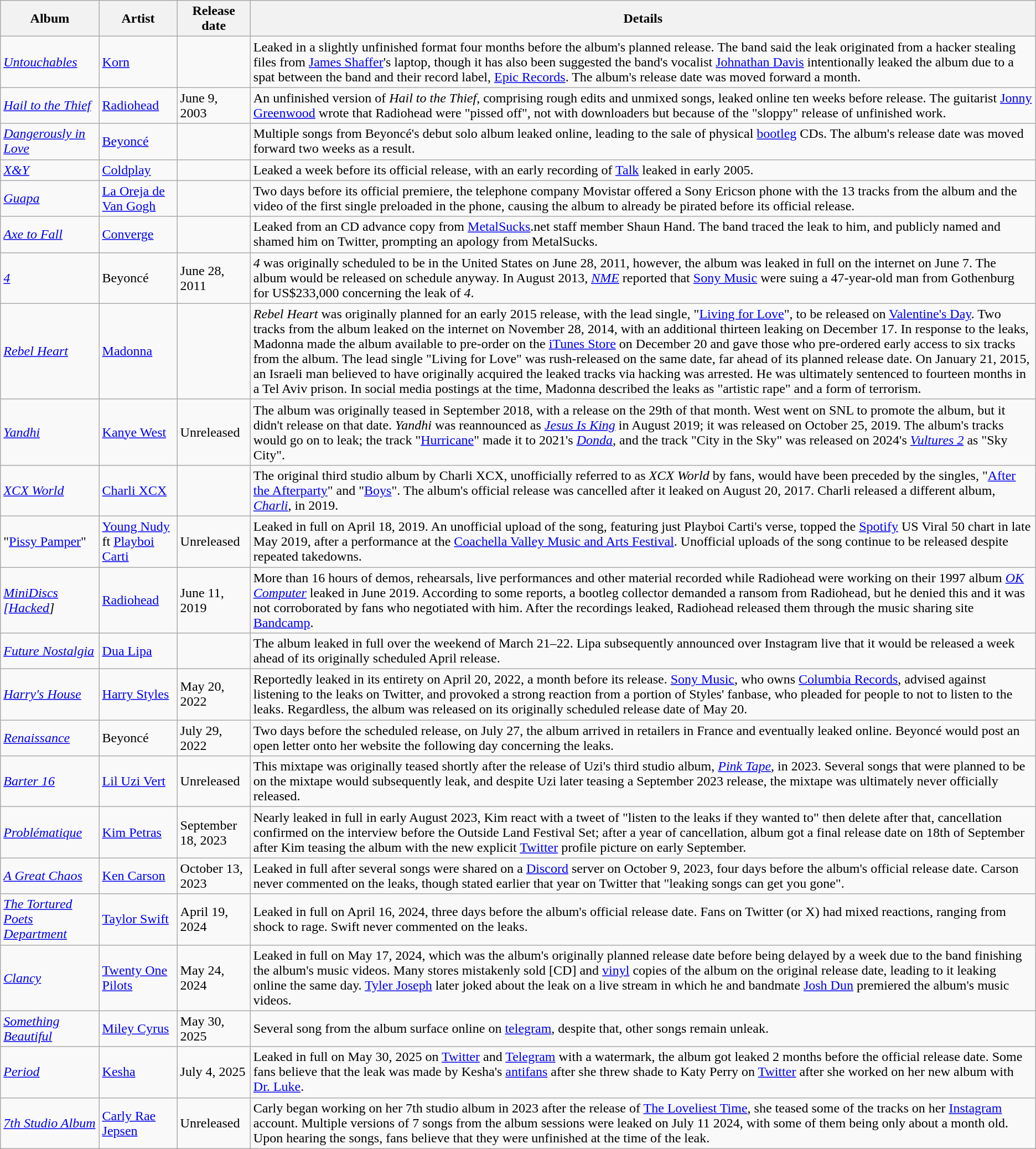<table class="wikitable sortable">
<tr>
<th scope=col>Album</th>
<th scope=col>Artist</th>
<th scope=col>Release date</th>
<th scope=col class=unsortable>Details</th>
</tr>
<tr>
<td><em><a href='#'>Untouchables</a></em></td>
<td><a href='#'>Korn</a></td>
<td></td>
<td>Leaked in a slightly unfinished format four months before the album's planned release. The band said the leak originated from a hacker stealing files from <a href='#'>James Shaffer</a>'s laptop, though it has also been suggested the band's vocalist <a href='#'>Johnathan Davis</a> intentionally leaked the album due to a spat between the band and their record label, <a href='#'>Epic Records</a>. The album's release date was moved forward a month.</td>
</tr>
<tr>
<td><em><a href='#'>Hail to the Thief</a></em></td>
<td><a href='#'>Radiohead</a></td>
<td>June 9, 2003</td>
<td>An unfinished version of <em>Hail to the Thief</em>, comprising rough edits and unmixed songs, leaked online ten weeks before release. The guitarist <a href='#'>Jonny Greenwood</a> wrote that Radiohead were "pissed off", not with downloaders but because of the "sloppy" release of unfinished work.</td>
</tr>
<tr>
<td><em><a href='#'>Dangerously in Love</a></em></td>
<td><a href='#'>Beyoncé</a></td>
<td></td>
<td>Multiple songs from Beyoncé's debut solo album leaked online, leading to the sale of physical <a href='#'>bootleg</a> CDs. The album's release date was moved forward two weeks as a result.</td>
</tr>
<tr>
<td><em><a href='#'>X&Y</a></em></td>
<td><a href='#'>Coldplay</a></td>
<td></td>
<td>Leaked a week before its official release, with an early recording of <a href='#'>Talk</a> leaked in early 2005.</td>
</tr>
<tr>
<td><em><a href='#'>Guapa</a></em></td>
<td><a href='#'>La Oreja de Van Gogh</a></td>
<td></td>
<td>Two days before its official premiere, the telephone company Movistar offered a Sony Ericson phone with the 13 tracks from the album and the video of the first single preloaded in the phone, causing the album to already be pirated before its official release.</td>
</tr>
<tr>
<td><em><a href='#'>Axe to Fall</a></em></td>
<td><a href='#'>Converge</a></td>
<td></td>
<td>Leaked from an CD advance copy from <a href='#'>MetalSucks</a>.net staff member Shaun Hand. The band traced the leak to him, and publicly named and shamed him on Twitter, prompting an apology from MetalSucks.</td>
</tr>
<tr>
<td><em><a href='#'>4</a></em></td>
<td>Beyoncé</td>
<td>June 28, 2011</td>
<td><em>4</em> was originally scheduled to be in the United States on June 28, 2011, however, the album was leaked in full on the internet on June 7. The album would be released on schedule anyway. In August 2013, <em><a href='#'>NME</a></em> reported that <a href='#'>Sony Music</a> were suing a 47-year-old man from Gothenburg for US$233,000 concerning the leak of <em>4</em>.</td>
</tr>
<tr>
<td><em><a href='#'>Rebel Heart</a></em></td>
<td><a href='#'>Madonna</a></td>
<td></td>
<td><em>Rebel Heart</em> was originally planned for an early 2015 release, with the lead single, "<a href='#'>Living for Love</a>", to be released on <a href='#'>Valentine's Day</a>. Two tracks from the album leaked on the internet on November 28, 2014, with an additional thirteen leaking on December 17. In response to the leaks, Madonna made the album available to pre-order on the <a href='#'>iTunes Store</a> on December 20 and gave those who pre-ordered early access to six tracks from the album. The lead single "Living for Love" was rush-released on the same date, far ahead of its planned release date. On January 21, 2015, an Israeli man believed to have originally acquired the leaked tracks via hacking was arrested. He was ultimately sentenced to fourteen months in a Tel Aviv prison. In social media postings at the time, Madonna described the leaks as "artistic rape" and a form of terrorism.</td>
</tr>
<tr>
<td><em><a href='#'>Yandhi</a></em></td>
<td><a href='#'>Kanye West</a></td>
<td>Unreleased</td>
<td>The album was originally teased in September 2018, with a release on the 29th of that month. West went on SNL to promote the album, but it didn't release on that date. <em>Yandhi</em> was reannounced as <em><a href='#'>Jesus Is King</a></em> in August 2019; it was released on October 25, 2019. The album's tracks would go on to leak; the track "<a href='#'>Hurricane</a>" made it to 2021's <em><a href='#'>Donda</a></em>, and the track "City in the Sky" was released on 2024's <em><a href='#'>Vultures 2</a></em> as "Sky City".</td>
</tr>
<tr>
<td><em><a href='#'>XCX World</a></em></td>
<td><a href='#'>Charli XCX</a></td>
<td></td>
<td>The original third studio album by Charli XCX, unofficially referred to as <em>XCX World</em> by fans, would have been preceded by the singles, "<a href='#'>After the Afterparty</a>" and "<a href='#'>Boys</a>". The album's official release was cancelled after it leaked on August 20, 2017. Charli released a different album, <em><a href='#'>Charli</a></em>, in 2019.</td>
</tr>
<tr>
<td>"<a href='#'>Pissy Pamper</a>"</td>
<td><a href='#'>Young Nudy</a> ft <a href='#'>Playboi Carti</a></td>
<td>Unreleased</td>
<td>Leaked in full on April 18, 2019. An unofficial upload of the song, featuring just Playboi Carti's verse, topped the <a href='#'>Spotify</a> US Viral 50 chart in late May 2019, after a performance at the <a href='#'>Coachella Valley Music and Arts Festival</a>. Unofficial uploads of the song continue to be released despite repeated takedowns.</td>
</tr>
<tr>
<td><em><a href='#'>MiniDiscs [Hacked</a>]</em></td>
<td><a href='#'>Radiohead</a></td>
<td>June 11, 2019</td>
<td>More than 16 hours of demos, rehearsals, live performances and other material recorded while Radiohead were working on their 1997 album <em><a href='#'>OK Computer</a></em> leaked in June 2019. According to some reports, a bootleg collector demanded a ransom from Radiohead, but he denied this and it was not corroborated by fans who negotiated with him. After the recordings leaked, Radiohead released them through the music sharing site <a href='#'>Bandcamp</a>.</td>
</tr>
<tr>
<td><em><a href='#'>Future Nostalgia</a></em></td>
<td><a href='#'>Dua Lipa</a></td>
<td></td>
<td>The album leaked in full over the weekend of March 21–22. Lipa subsequently announced over Instagram live that it would be released a week ahead of its originally scheduled April release.</td>
</tr>
<tr>
<td><em><a href='#'>Harry's House</a></em></td>
<td><a href='#'>Harry Styles</a></td>
<td>May 20, 2022</td>
<td>Reportedly leaked in its entirety on April 20, 2022, a month before its release. <a href='#'>Sony Music</a>, who owns <a href='#'>Columbia Records</a>, advised against listening to the leaks on Twitter, and provoked a strong reaction from a portion of Styles' fanbase, who pleaded for people to not to listen to the leaks. Regardless, the album was released on its originally scheduled release date of May 20.</td>
</tr>
<tr>
<td><em><a href='#'>Renaissance</a></em></td>
<td>Beyoncé</td>
<td>July 29, 2022</td>
<td>Two days before the scheduled release, on July 27, the album arrived in retailers in France and eventually leaked online. Beyoncé would post an open letter onto her website the following day concerning the leaks.</td>
</tr>
<tr>
<td><em><a href='#'>Barter 16</a></em></td>
<td><a href='#'>Lil Uzi Vert</a></td>
<td>Unreleased</td>
<td>This mixtape was originally teased shortly after the release of Uzi's third studio album, <em><a href='#'>Pink Tape</a></em>, in 2023. Several songs that were planned to be on the mixtape would subsequently leak, and despite Uzi later teasing a September 2023 release, the mixtape was ultimately never officially released.</td>
</tr>
<tr>
<td><em><a href='#'>Problématique</a></em></td>
<td><a href='#'>Kim Petras</a></td>
<td>September 18, 2023</td>
<td>Nearly leaked in full in early August 2023, Kim react with a tweet of "listen to the leaks if they wanted to" then delete after that, cancellation confirmed on the interview before the Outside Land Festival Set; after a year of cancellation, album got a final release date on 18th of September after Kim teasing the album with the new explicit <a href='#'>Twitter</a> profile picture on early September.</td>
</tr>
<tr>
<td><em><a href='#'>A Great Chaos</a></em></td>
<td><a href='#'>Ken Carson</a></td>
<td>October 13, 2023</td>
<td>Leaked in full after several songs were shared on a <a href='#'>Discord</a> server on October 9, 2023, four days before the album's official release date. Carson never commented on the leaks, though stated earlier that year on Twitter that "leaking songs can get you gone".</td>
</tr>
<tr>
<td><em><a href='#'>The Tortured Poets Department</a></em></td>
<td><a href='#'>Taylor Swift</a></td>
<td>April 19, 2024</td>
<td>Leaked in full on April 16, 2024, three days before the album's official release date. Fans on Twitter (or X) had mixed reactions, ranging from shock to rage. Swift never commented on the leaks.</td>
</tr>
<tr>
<td><em><a href='#'>Clancy</a></em></td>
<td><a href='#'>Twenty One Pilots</a></td>
<td>May 24, 2024</td>
<td>Leaked in full on May 17, 2024, which was the album's originally planned release date before being delayed by a week due to the band finishing the album's music videos. Many stores mistakenly sold [CD] and <a href='#'>vinyl</a> copies of the album on the original release date, leading to it leaking online the same day. <a href='#'>Tyler Joseph</a> later joked about the leak on a live stream in which he and bandmate <a href='#'>Josh Dun</a> premiered the album's music videos.</td>
</tr>
<tr>
<td><em><a href='#'>Something Beautiful</a></em></td>
<td><a href='#'>Miley Cyrus</a></td>
<td>May 30, 2025</td>
<td>Several song from the album surface online on <a href='#'>telegram</a>, despite that, other songs remain unleak.</td>
</tr>
<tr>
<td><em><a href='#'>Period</a></em></td>
<td><a href='#'>Kesha</a></td>
<td>July 4, 2025</td>
<td>Leaked in full on May 30, 2025 on <a href='#'>Twitter</a> and <a href='#'>Telegram</a> with a watermark, the album got leaked 2 months before the official release date. Some fans believe that the leak was made by Kesha's <a href='#'>antifans</a> after she threw shade to Katy Perry on <a href='#'>Twitter</a> after she worked on her new album with <a href='#'>Dr. Luke</a>.</td>
</tr>
<tr>
<td><em><a href='#'>7th Studio Album</a></em></td>
<td><a href='#'>Carly Rae Jepsen</a></td>
<td>Unreleased</td>
<td>Carly began working on her 7th studio album in 2023 after the release of <a href='#'>The Loveliest Time</a>, she teased some of the tracks on her <a href='#'>Instagram</a> account. Multiple versions of 7 songs from the album sessions were leaked on July 11 2024, with some of them being only about a month old. Upon hearing the songs, fans believe that they were unfinished at the time of the leak.</td>
</tr>
</table>
